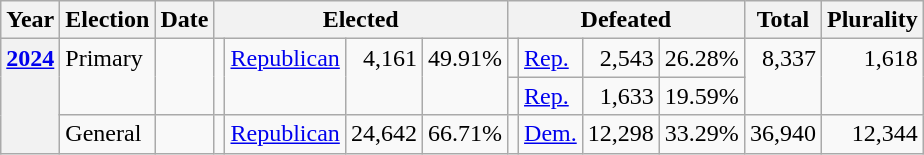<table class="wikitable">
<tr>
<th>Year</th>
<th>Election</th>
<th>Date</th>
<th colspan="4">Elected</th>
<th colspan="4">Defeated</th>
<th>Total</th>
<th>Plurality</th>
</tr>
<tr>
<th rowspan="3" valign="top"><a href='#'>2024</a></th>
<td rowspan="2" valign="top">Primary</td>
<td rowspan="2" valign="top"></td>
<td rowspan="2" valign="top"></td>
<td rowspan="2" valign="top" ><a href='#'>Republican</a></td>
<td rowspan="2" align="right" valign="top">4,161</td>
<td rowspan="2" align="right" valign="top">49.91%</td>
<td valign="top"></td>
<td valign="top" ><a href='#'>Rep.</a></td>
<td align="right" valign="top">2,543</td>
<td align="right" valign="top">26.28%</td>
<td rowspan="2" align="right" valign="top">8,337</td>
<td rowspan="2" align="right" valign="top">1,618</td>
</tr>
<tr>
<td valign="top"></td>
<td valign="top" ><a href='#'>Rep.</a></td>
<td align="right" valign="top">1,633</td>
<td align="right" valign="top">19.59%</td>
</tr>
<tr>
<td valign="top">General</td>
<td valign="top"></td>
<td valign="top"></td>
<td valign="top" ><a href='#'>Republican</a></td>
<td align="right" valign="top">24,642</td>
<td align="right" valign="top">66.71%</td>
<td valign="top"></td>
<td valign="top" ><a href='#'>Dem.</a></td>
<td align="right" valign="top">12,298</td>
<td align="right" valign="top">33.29%</td>
<td align="right" valign="top">36,940</td>
<td align="right" valign="top">12,344</td>
</tr>
</table>
